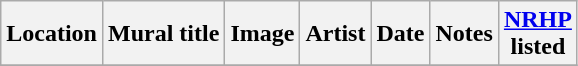<table class="wikitable sortable">
<tr>
<th>Location</th>
<th>Mural title</th>
<th>Image</th>
<th>Artist</th>
<th>Date</th>
<th>Notes</th>
<th><a href='#'>NRHP</a><br>listed</th>
</tr>
<tr>
</tr>
</table>
